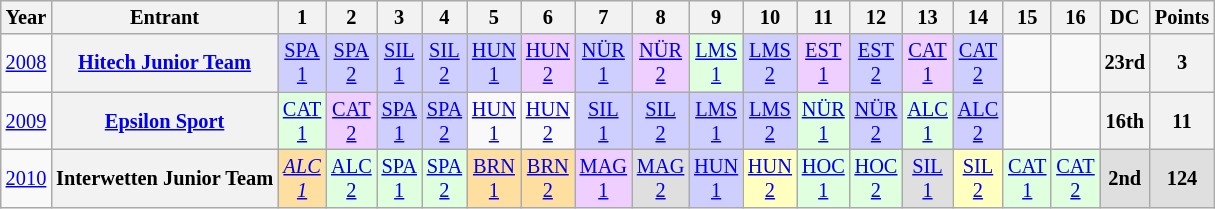<table class="wikitable" style="text-align:center; font-size:85%">
<tr>
<th>Year</th>
<th>Entrant</th>
<th>1</th>
<th>2</th>
<th>3</th>
<th>4</th>
<th>5</th>
<th>6</th>
<th>7</th>
<th>8</th>
<th>9</th>
<th>10</th>
<th>11</th>
<th>12</th>
<th>13</th>
<th>14</th>
<th>15</th>
<th>16</th>
<th>DC</th>
<th>Points</th>
</tr>
<tr>
<td><a href='#'>2008</a></td>
<th nowrap><a href='#'>Hitech Junior Team</a></th>
<td style="background:#cfcfff;"><a href='#'>SPA<br>1</a><br></td>
<td style="background:#cfcfff;"><a href='#'>SPA<br>2</a><br></td>
<td style="background:#cfcfff;"><a href='#'>SIL<br>1</a><br></td>
<td style="background:#cfcfff;"><a href='#'>SIL<br>2</a><br></td>
<td style="background:#cfcfff;"><a href='#'>HUN<br>1</a><br></td>
<td style="background:#efcfff;"><a href='#'>HUN<br>2</a><br></td>
<td style="background:#cfcfff;"><a href='#'>NÜR<br>1</a><br></td>
<td style="background:#efcfff;"><a href='#'>NÜR<br>2</a><br></td>
<td style="background:#dfffdf;"><a href='#'>LMS<br>1</a><br></td>
<td style="background:#cfcfff;"><a href='#'>LMS<br>2</a><br></td>
<td style="background:#efcfff;"><a href='#'>EST<br>1</a><br></td>
<td style="background:#cfcfff;"><a href='#'>EST<br>2</a><br></td>
<td style="background:#efcfff;"><a href='#'>CAT<br>1</a><br></td>
<td style="background:#cfcfff;"><a href='#'>CAT<br>2</a><br></td>
<td></td>
<td></td>
<th>23rd</th>
<th>3</th>
</tr>
<tr>
<td><a href='#'>2009</a></td>
<th nowrap><a href='#'>Epsilon Sport</a></th>
<td style="background:#dfffdf;"><a href='#'>CAT<br>1</a><br></td>
<td style="background:#efcfff;"><a href='#'>CAT<br>2</a><br></td>
<td style="background:#cfcfff;"><a href='#'>SPA<br>1</a><br></td>
<td style="background:#cfcfff;"><a href='#'>SPA<br>2</a><br></td>
<td style="background:#;"><a href='#'>HUN<br>1</a></td>
<td style="background:#;"><a href='#'>HUN<br>2</a></td>
<td style="background:#cfcfff;"><a href='#'>SIL<br>1</a><br></td>
<td style="background:#cfcfff;"><a href='#'>SIL<br>2</a><br></td>
<td style="background:#cfcfff;"><a href='#'>LMS<br>1</a><br></td>
<td style="background:#cfcfff;"><a href='#'>LMS<br>2</a><br></td>
<td style="background:#dfffdf;"><a href='#'>NÜR<br>1</a><br></td>
<td style="background:#cfcfff;"><a href='#'>NÜR<br>2</a><br></td>
<td style="background:#dfffdf;"><a href='#'>ALC<br>1</a><br></td>
<td style="background:#cfcfff;"><a href='#'>ALC<br>2</a><br></td>
<td></td>
<td></td>
<th>16th</th>
<th>11</th>
</tr>
<tr>
<td><a href='#'>2010</a></td>
<th nowrap>Interwetten Junior Team</th>
<td style="background:#ffdf9f;"><em><a href='#'>ALC<br>1</a></em><br></td>
<td style="background:#dfffdf;"><a href='#'>ALC<br>2</a><br></td>
<td style="background:#dfffdf;"><a href='#'>SPA<br>1</a><br></td>
<td style="background:#dfffdf;"><a href='#'>SPA<br>2</a><br></td>
<td style="background:#ffdf9f;"><a href='#'>BRN<br>1</a><br></td>
<td style="background:#ffdf9f;"><a href='#'>BRN<br>2</a><br></td>
<td style="background:#efcfff;"><a href='#'>MAG<br>1</a><br></td>
<td style="background:#dfdfdf;"><a href='#'>MAG<br>2</a><br></td>
<td style="background:#cfcfff;"><a href='#'>HUN<br>1</a><br></td>
<td style="background:#ffffbf;"><a href='#'>HUN<br>2</a><br></td>
<td style="background:#dfffdf;"><a href='#'>HOC<br>1</a><br></td>
<td style="background:#dfffdf;"><a href='#'>HOC<br>2</a><br></td>
<td style="background:#dfdfdf;"><a href='#'>SIL<br>1</a><br></td>
<td style="background:#ffffbf;"><a href='#'>SIL<br>2</a><br></td>
<td style="background:#dfffdf;"><a href='#'>CAT<br>1</a><br></td>
<td style="background:#dfffdf;"><a href='#'>CAT<br>2</a><br></td>
<th style="background:#dfdfdf;">2nd</th>
<th style="background:#dfdfdf;">124</th>
</tr>
</table>
